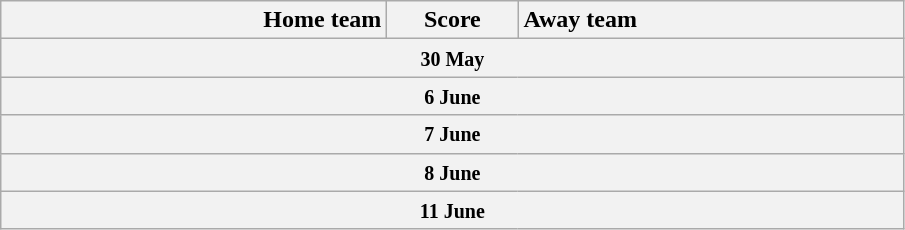<table class="wikitable" style="border-collapse: collapse;">
<tr>
<th style="text-align:right; width:250px">Home team</th>
<th style="width:80px">Score</th>
<th style="text-align:left; width:250px">Away team</th>
</tr>
<tr>
<th colspan="3" align="center"><small>30 May</small><br></th>
</tr>
<tr>
<th colspan="3" align="center"><small>6 June</small><br>
</th>
</tr>
<tr>
<th colspan="3" align="center"><small>7 June</small><br>









</th>
</tr>
<tr>
<th colspan="3" align="center"><small>8 June</small><br></th>
</tr>
<tr>
<th colspan="3" align="center"><small>11 June</small><br></th>
</tr>
</table>
